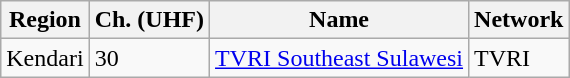<table class="wikitable">
<tr>
<th>Region</th>
<th>Ch. (UHF)</th>
<th>Name</th>
<th>Network</th>
</tr>
<tr>
<td>Kendari</td>
<td>30</td>
<td><a href='#'>TVRI Southeast Sulawesi</a></td>
<td>TVRI</td>
</tr>
</table>
